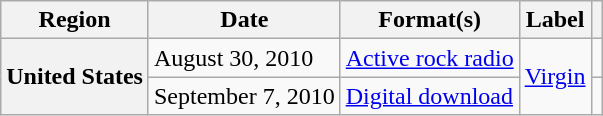<table class="wikitable plainrowheaders">
<tr>
<th scope="col">Region</th>
<th scope="col">Date</th>
<th scope="col">Format(s)</th>
<th scope="col">Label</th>
<th scope="col"></th>
</tr>
<tr>
<th scope="row" rowspan="2">United States</th>
<td>August 30, 2010</td>
<td><a href='#'>Active rock radio</a></td>
<td rowspan="2"><a href='#'>Virgin</a></td>
<td></td>
</tr>
<tr>
<td>September 7, 2010</td>
<td><a href='#'>Digital download</a></td>
<td></td>
</tr>
</table>
